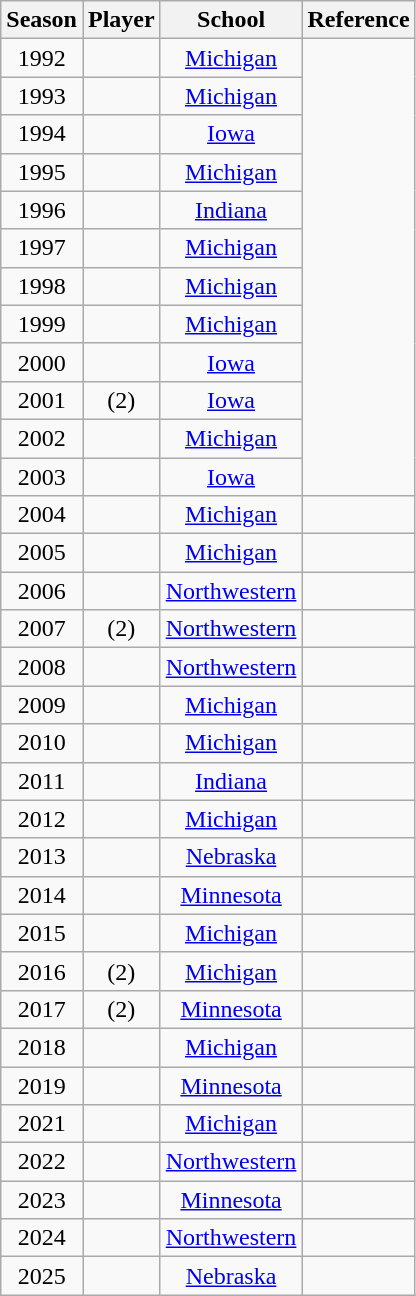<table class="wikitable sortable">
<tr>
<th>Season</th>
<th>Player</th>
<th>School</th>
<th class="unsortable">Reference</th>
</tr>
<tr align=center>
<td>1992</td>
<td></td>
<td><a href='#'>Michigan</a></td>
<td rowspan="12"></td>
</tr>
<tr align=center>
<td>1993</td>
<td></td>
<td><a href='#'>Michigan</a></td>
</tr>
<tr align=center>
<td>1994</td>
<td></td>
<td><a href='#'>Iowa</a></td>
</tr>
<tr align=center>
<td>1995</td>
<td></td>
<td><a href='#'>Michigan</a></td>
</tr>
<tr align=center>
<td>1996</td>
<td></td>
<td><a href='#'>Indiana</a></td>
</tr>
<tr align=center>
<td>1997</td>
<td></td>
<td><a href='#'>Michigan</a></td>
</tr>
<tr align=center>
<td>1998</td>
<td></td>
<td><a href='#'>Michigan</a></td>
</tr>
<tr align=center>
<td>1999</td>
<td></td>
<td><a href='#'>Michigan</a></td>
</tr>
<tr align=center>
<td>2000</td>
<td></td>
<td><a href='#'>Iowa</a></td>
</tr>
<tr align=center>
<td>2001</td>
<td> (2)</td>
<td><a href='#'>Iowa</a></td>
</tr>
<tr align=center>
<td>2002</td>
<td></td>
<td><a href='#'>Michigan</a></td>
</tr>
<tr align=center>
<td>2003</td>
<td></td>
<td><a href='#'>Iowa</a></td>
</tr>
<tr align=center>
<td>2004</td>
<td></td>
<td><a href='#'>Michigan</a></td>
<td style="text-align:center;"></td>
</tr>
<tr align=center>
<td>2005</td>
<td></td>
<td><a href='#'>Michigan</a></td>
<td style="text-align:center;"></td>
</tr>
<tr align=center>
<td>2006</td>
<td></td>
<td><a href='#'>Northwestern</a></td>
<td style="text-align:center;"></td>
</tr>
<tr align=center>
<td>2007</td>
<td> (2)</td>
<td><a href='#'>Northwestern</a></td>
<td style="text-align:center;"></td>
</tr>
<tr align=center>
<td>2008</td>
<td></td>
<td><a href='#'>Northwestern</a></td>
<td style="text-align:center;"></td>
</tr>
<tr align=center>
<td>2009</td>
<td></td>
<td><a href='#'>Michigan</a></td>
<td style="text-align:center;"></td>
</tr>
<tr align=center>
<td>2010</td>
<td></td>
<td><a href='#'>Michigan</a></td>
<td style="text-align:center;"></td>
</tr>
<tr align=center>
<td>2011</td>
<td></td>
<td><a href='#'>Indiana</a></td>
<td style="text-align:center;"></td>
</tr>
<tr align=center>
<td>2012</td>
<td></td>
<td><a href='#'>Michigan</a></td>
<td style="text-align:center;"></td>
</tr>
<tr align=center>
<td>2013</td>
<td></td>
<td><a href='#'>Nebraska</a></td>
<td style="text-align:center;"></td>
</tr>
<tr align=center>
<td>2014</td>
<td></td>
<td><a href='#'>Minnesota</a></td>
<td style="text-align:center;"></td>
</tr>
<tr align=center>
<td>2015</td>
<td></td>
<td><a href='#'>Michigan</a></td>
<td style="text-align:center;"></td>
</tr>
<tr align=center>
<td>2016</td>
<td> (2)</td>
<td><a href='#'>Michigan</a></td>
<td style="text-align:center;"></td>
</tr>
<tr align=center>
<td>2017</td>
<td> (2)</td>
<td><a href='#'>Minnesota</a></td>
<td style="text-align:center;"></td>
</tr>
<tr align=center>
<td>2018</td>
<td></td>
<td><a href='#'>Michigan</a></td>
<td style="text-align:center;"></td>
</tr>
<tr align=center>
<td>2019</td>
<td></td>
<td><a href='#'>Minnesota</a></td>
<td style="text-align:center;"></td>
</tr>
<tr align=center>
<td>2021</td>
<td></td>
<td><a href='#'>Michigan</a></td>
<td style="text-align:center;"></td>
</tr>
<tr align=center>
<td>2022</td>
<td></td>
<td><a href='#'>Northwestern</a></td>
<td style="text-align:center;"></td>
</tr>
<tr align=center>
<td>2023</td>
<td></td>
<td><a href='#'>Minnesota</a></td>
<td style="text-align:center;"></td>
</tr>
<tr align=center>
<td>2024</td>
<td></td>
<td><a href='#'>Northwestern</a></td>
<td style="text-align:center;"></td>
</tr>
<tr align=center>
<td>2025</td>
<td></td>
<td><a href='#'>Nebraska</a></td>
<td style="text-align:center;"></td>
</tr>
</table>
